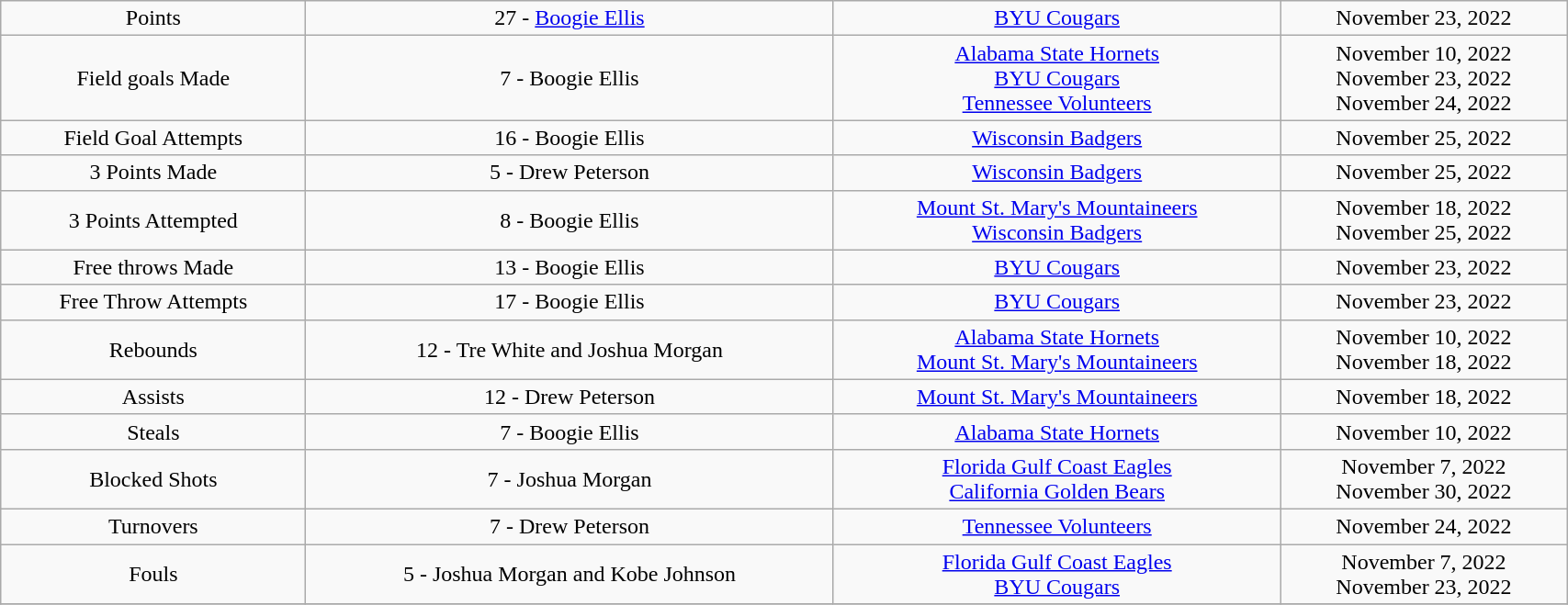<table class="wikitable" style="width: 90%;text-align: center;">
<tr>
<td rowspan="1">Points</td>
<td>27 - <a href='#'>Boogie Ellis</a></td>
<td><a href='#'>BYU Cougars</a></td>
<td>November 23, 2022</td>
</tr>
<tr>
<td>Field goals Made</td>
<td>7 - Boogie Ellis</td>
<td><a href='#'>Alabama State Hornets</a><br><a href='#'>BYU Cougars</a><br><a href='#'>Tennessee Volunteers</a></td>
<td>November 10, 2022<br>November 23, 2022<br>November 24, 2022</td>
</tr>
<tr>
<td>Field Goal Attempts</td>
<td>16 - Boogie Ellis</td>
<td><a href='#'>Wisconsin Badgers</a></td>
<td>November 25, 2022</td>
</tr>
<tr>
<td>3 Points Made</td>
<td>5 - Drew Peterson</td>
<td><a href='#'>Wisconsin Badgers</a></td>
<td>November 25, 2022</td>
</tr>
<tr>
<td>3 Points Attempted</td>
<td>8 - Boogie Ellis</td>
<td><a href='#'>Mount St. Mary's Mountaineers</a><br><a href='#'>Wisconsin Badgers</a></td>
<td>November 18, 2022<br>November 25, 2022</td>
</tr>
<tr>
<td>Free throws Made</td>
<td>13 - Boogie Ellis</td>
<td><a href='#'>BYU Cougars</a></td>
<td>November 23, 2022</td>
</tr>
<tr>
<td>Free Throw Attempts</td>
<td>17 - Boogie Ellis</td>
<td><a href='#'>BYU Cougars</a></td>
<td>November 23, 2022</td>
</tr>
<tr>
<td>Rebounds</td>
<td>12 - Tre White and Joshua Morgan</td>
<td><a href='#'>Alabama State Hornets</a><br><a href='#'>Mount St. Mary's Mountaineers</a></td>
<td>November 10, 2022<br>November 18, 2022</td>
</tr>
<tr>
<td>Assists</td>
<td>12 - Drew Peterson</td>
<td><a href='#'>Mount St. Mary's Mountaineers</a></td>
<td>November 18, 2022</td>
</tr>
<tr>
<td>Steals</td>
<td>7 - Boogie Ellis</td>
<td><a href='#'>Alabama State Hornets</a></td>
<td>November 10, 2022</td>
</tr>
<tr>
<td>Blocked Shots</td>
<td>7 - Joshua Morgan</td>
<td><a href='#'>Florida Gulf Coast Eagles</a><br><a href='#'>California Golden Bears</a></td>
<td>November 7, 2022<br>November 30, 2022</td>
</tr>
<tr>
<td>Turnovers</td>
<td>7 - Drew Peterson</td>
<td><a href='#'>Tennessee Volunteers</a></td>
<td>November 24, 2022</td>
</tr>
<tr>
<td>Fouls</td>
<td>5 - Joshua Morgan and Kobe Johnson</td>
<td><a href='#'>Florida Gulf Coast Eagles</a><br><a href='#'>BYU Cougars</a></td>
<td>November 7, 2022<br>November 23, 2022</td>
</tr>
<tr>
</tr>
</table>
